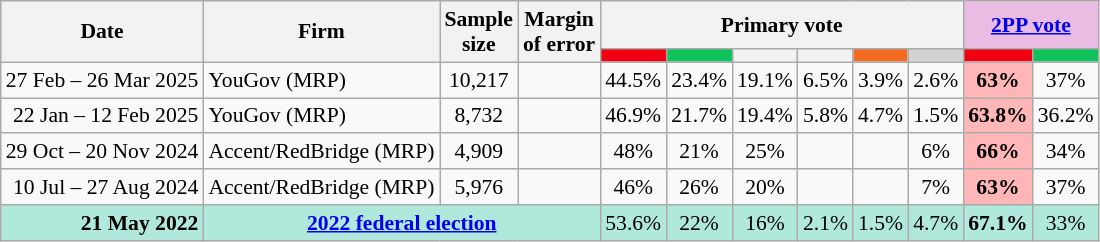<table class="nowrap wikitable tpl-blanktable" style=text-align:center;font-size:90%>
<tr>
<th rowspan=2>Date</th>
<th rowspan=2>Firm</th>
<th rowspan=2>Sample<br>size</th>
<th rowspan=2>Margin<br>of error</th>
<th colspan=6>Primary vote</th>
<th colspan=2 class=unsortable style=background:#ebbce3><a href='#'>2PP vote</a></th>
</tr>
<tr>
<th class="unsortable" style="background:#F00011"></th>
<th class=unsortable style=background:#10C25B></th>
<th class="unsortable" style=background:></th>
<th class=unsortable style=background:></th>
<th class=unsortable style=background:#f36c21></th>
<th class=unsortable style=background:lightgray></th>
<th class="unsortable" style="background:#F00011"></th>
<th class=unsortable style=background:#10C25B></th>
</tr>
<tr>
<td align=right>27 Feb – 26 Mar 2025</td>
<td align=left>YouGov (MRP)</td>
<td>10,217</td>
<td></td>
<td>44.5%</td>
<td>23.4%</td>
<td>19.1%</td>
<td>6.5%</td>
<td>3.9%</td>
<td>2.6%</td>
<th style=background:#FFB6B6>63%</th>
<td>37%</td>
</tr>
<tr>
<td align=right>22 Jan – 12 Feb 2025</td>
<td align=left>YouGov (MRP)</td>
<td>8,732</td>
<td></td>
<td>46.9%</td>
<td>21.7%</td>
<td>19.4%</td>
<td>5.8%</td>
<td>4.7%</td>
<td>1.5%</td>
<th style=background:#FFB6B6>63.8%</th>
<td>36.2%</td>
</tr>
<tr>
<td align=right>29 Oct – 20 Nov 2024</td>
<td align=left>Accent/RedBridge (MRP)</td>
<td>4,909</td>
<td></td>
<td>48%</td>
<td>21%</td>
<td>25%</td>
<td></td>
<td></td>
<td>6%</td>
<th style=background:#FFB6B6><strong>66%</strong></th>
<td>34%</td>
</tr>
<tr>
<td align=right>10 Jul – 27 Aug 2024</td>
<td align=left>Accent/RedBridge (MRP)</td>
<td>5,976</td>
<td></td>
<td>46%</td>
<td>26%</td>
<td>20%</td>
<td></td>
<td></td>
<td>7%</td>
<th style=background:#FFB6B6>63%</th>
<td>37%</td>
</tr>
<tr style="background:#b0e9db">
<td style="text-align:right" data-sort-value="21-May-2022"><strong>21 May 2022</strong></td>
<td colspan="3" style="text-align:center"><strong><a href='#'>2022 federal election</a></strong></td>
<td>53.6%</td>
<td>22%</td>
<td>16%</td>
<td>2.1%</td>
<td>1.5%</td>
<td>4.7%</td>
<td><strong>67.1%</strong></td>
<td>33%</td>
</tr>
</table>
